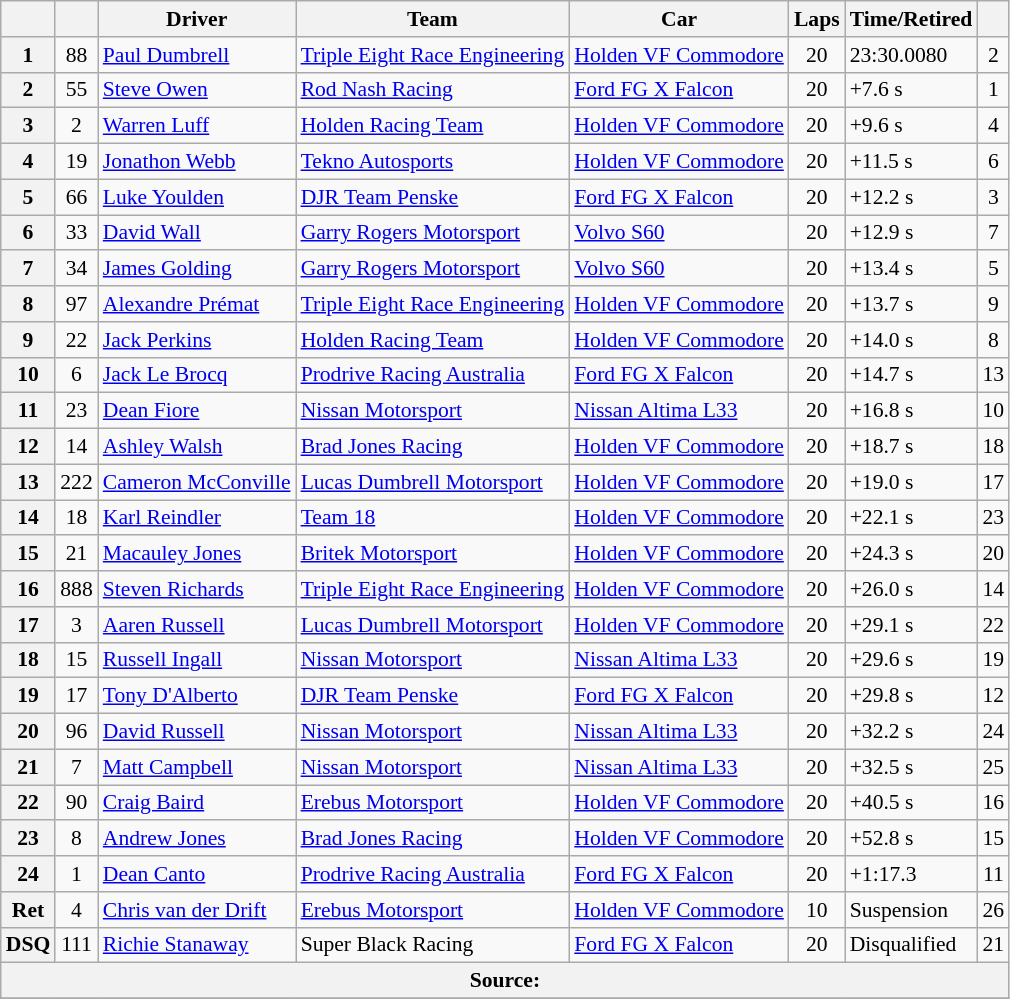<table class="wikitable" style="font-size: 90%">
<tr>
<th></th>
<th></th>
<th>Driver</th>
<th>Team</th>
<th>Car</th>
<th>Laps</th>
<th>Time/Retired</th>
<th></th>
</tr>
<tr>
<th>1</th>
<td align="center">88</td>
<td> <a href='#'>Paul Dumbrell</a></td>
<td><a href='#'>Triple Eight Race Engineering</a></td>
<td><a href='#'>Holden VF Commodore</a></td>
<td align="center">20</td>
<td>23:30.0080</td>
<td align="center">2</td>
</tr>
<tr>
<th>2</th>
<td align="center">55</td>
<td> <a href='#'>Steve Owen</a></td>
<td><a href='#'>Rod Nash Racing</a></td>
<td><a href='#'>Ford FG X Falcon</a></td>
<td align="center">20</td>
<td>+7.6 s</td>
<td align="center">1</td>
</tr>
<tr>
<th>3</th>
<td align="center">2</td>
<td> <a href='#'>Warren Luff</a></td>
<td><a href='#'>Holden Racing Team</a></td>
<td><a href='#'>Holden VF Commodore</a></td>
<td align="center">20</td>
<td>+9.6 s</td>
<td align="center">4</td>
</tr>
<tr>
<th>4</th>
<td align="center">19</td>
<td> <a href='#'>Jonathon Webb</a></td>
<td><a href='#'>Tekno Autosports</a></td>
<td><a href='#'>Holden VF Commodore</a></td>
<td align="center">20</td>
<td>+11.5 s</td>
<td align="center">6</td>
</tr>
<tr>
<th>5</th>
<td align="center">66</td>
<td> <a href='#'>Luke Youlden</a></td>
<td><a href='#'>DJR Team Penske</a></td>
<td><a href='#'>Ford FG X Falcon</a></td>
<td align="center">20</td>
<td>+12.2 s</td>
<td align="center">3</td>
</tr>
<tr>
<th>6</th>
<td align="center">33</td>
<td> <a href='#'>David Wall</a></td>
<td><a href='#'>Garry Rogers Motorsport</a></td>
<td><a href='#'>Volvo S60</a></td>
<td align="center">20</td>
<td>+12.9 s</td>
<td align="center">7</td>
</tr>
<tr>
<th>7</th>
<td align="center">34</td>
<td> <a href='#'>James Golding</a></td>
<td><a href='#'>Garry Rogers Motorsport</a></td>
<td><a href='#'>Volvo S60</a></td>
<td align="center">20</td>
<td>+13.4 s</td>
<td align="center">5</td>
</tr>
<tr>
<th>8</th>
<td align="center">97</td>
<td> <a href='#'>Alexandre Prémat</a></td>
<td><a href='#'>Triple Eight Race Engineering</a></td>
<td><a href='#'>Holden VF Commodore</a></td>
<td align="center">20</td>
<td>+13.7 s</td>
<td align="center">9</td>
</tr>
<tr>
<th>9</th>
<td align="center">22</td>
<td> <a href='#'>Jack Perkins</a></td>
<td><a href='#'>Holden Racing Team</a></td>
<td><a href='#'>Holden VF Commodore</a></td>
<td align="center">20</td>
<td>+14.0 s</td>
<td align="center">8</td>
</tr>
<tr>
<th>10</th>
<td align="center">6</td>
<td> <a href='#'>Jack Le Brocq</a></td>
<td><a href='#'>Prodrive Racing Australia</a></td>
<td><a href='#'>Ford FG X Falcon</a></td>
<td align="center">20</td>
<td>+14.7 s</td>
<td align="center">13</td>
</tr>
<tr>
<th>11</th>
<td align="center">23</td>
<td> <a href='#'>Dean Fiore</a></td>
<td><a href='#'>Nissan Motorsport</a></td>
<td><a href='#'>Nissan Altima L33</a></td>
<td align="center">20</td>
<td>+16.8 s</td>
<td align="center">10</td>
</tr>
<tr>
<th>12</th>
<td align="center">14</td>
<td> <a href='#'>Ashley Walsh</a></td>
<td><a href='#'>Brad Jones Racing</a></td>
<td><a href='#'>Holden VF Commodore</a></td>
<td align="center">20</td>
<td>+18.7 s</td>
<td align="center">18</td>
</tr>
<tr>
<th>13</th>
<td align="center">222</td>
<td> <a href='#'>Cameron McConville</a></td>
<td><a href='#'>Lucas Dumbrell Motorsport</a></td>
<td><a href='#'>Holden VF Commodore</a></td>
<td align="center">20</td>
<td>+19.0 s</td>
<td align="center">17</td>
</tr>
<tr>
<th>14</th>
<td align="center">18</td>
<td> <a href='#'>Karl Reindler</a></td>
<td><a href='#'>Team 18</a></td>
<td><a href='#'>Holden VF Commodore</a></td>
<td align="center">20</td>
<td>+22.1 s</td>
<td align="center">23</td>
</tr>
<tr>
<th>15</th>
<td align="center">21</td>
<td> <a href='#'>Macauley Jones</a></td>
<td><a href='#'>Britek Motorsport</a></td>
<td><a href='#'>Holden VF Commodore</a></td>
<td align="center">20</td>
<td>+24.3 s</td>
<td align="center">20</td>
</tr>
<tr>
<th>16</th>
<td align="center">888</td>
<td> <a href='#'>Steven Richards</a></td>
<td><a href='#'>Triple Eight Race Engineering</a></td>
<td><a href='#'>Holden VF Commodore</a></td>
<td align="center">20</td>
<td>+26.0 s</td>
<td align="center">14</td>
</tr>
<tr>
<th>17</th>
<td align="center">3</td>
<td> <a href='#'>Aaren Russell</a></td>
<td><a href='#'>Lucas Dumbrell Motorsport</a></td>
<td><a href='#'>Holden VF Commodore</a></td>
<td align="center">20</td>
<td>+29.1 s</td>
<td align="center">22</td>
</tr>
<tr>
<th>18</th>
<td align="center">15</td>
<td> <a href='#'>Russell Ingall</a></td>
<td><a href='#'>Nissan Motorsport</a></td>
<td><a href='#'>Nissan Altima L33</a></td>
<td align="center">20</td>
<td>+29.6 s</td>
<td align="center">19</td>
</tr>
<tr>
<th>19</th>
<td align="center">17</td>
<td> <a href='#'>Tony D'Alberto</a></td>
<td><a href='#'>DJR Team Penske</a></td>
<td><a href='#'>Ford FG X Falcon</a></td>
<td align="center">20</td>
<td>+29.8 s</td>
<td align="center">12</td>
</tr>
<tr>
<th>20</th>
<td align="center">96</td>
<td> <a href='#'>David Russell</a></td>
<td><a href='#'>Nissan Motorsport</a></td>
<td><a href='#'>Nissan Altima L33</a></td>
<td align="center">20</td>
<td>+32.2 s</td>
<td align="center">24</td>
</tr>
<tr>
<th>21</th>
<td align="center">7</td>
<td> <a href='#'>Matt Campbell</a></td>
<td><a href='#'>Nissan Motorsport</a></td>
<td><a href='#'>Nissan Altima L33</a></td>
<td align="center">20</td>
<td>+32.5 s</td>
<td align="center">25</td>
</tr>
<tr>
<th>22</th>
<td align="center">90</td>
<td> <a href='#'>Craig Baird</a></td>
<td><a href='#'>Erebus Motorsport</a></td>
<td><a href='#'>Holden VF Commodore</a></td>
<td align="center">20</td>
<td>+40.5 s</td>
<td align="center">16</td>
</tr>
<tr>
<th>23</th>
<td align="center">8</td>
<td> <a href='#'>Andrew Jones</a></td>
<td><a href='#'>Brad Jones Racing</a></td>
<td><a href='#'>Holden VF Commodore</a></td>
<td align="center">20</td>
<td>+52.8 s</td>
<td align="center">15</td>
</tr>
<tr>
<th>24</th>
<td align="center">1</td>
<td> <a href='#'>Dean Canto</a></td>
<td><a href='#'>Prodrive Racing Australia</a></td>
<td><a href='#'>Ford FG X Falcon</a></td>
<td align="center">20</td>
<td>+1:17.3</td>
<td align="center">11</td>
</tr>
<tr>
<th>Ret</th>
<td align="center">4</td>
<td> <a href='#'>Chris van der Drift</a></td>
<td><a href='#'>Erebus Motorsport</a></td>
<td><a href='#'>Holden VF Commodore</a></td>
<td align="center">10</td>
<td>Suspension</td>
<td align="center">26</td>
</tr>
<tr>
<th>DSQ</th>
<td align="center">111</td>
<td> <a href='#'>Richie Stanaway</a></td>
<td>Super Black Racing</td>
<td><a href='#'>Ford FG X Falcon</a></td>
<td align="center">20</td>
<td>Disqualified</td>
<td align="center">21</td>
</tr>
<tr>
<th colspan="8">Source:</th>
</tr>
<tr>
</tr>
</table>
